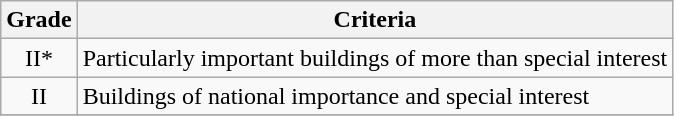<table class="wikitable" border="1">
<tr>
<th>Grade</th>
<th>Criteria</th>
</tr>
<tr>
<td align="center" >II*</td>
<td>Particularly important buildings of more than special interest</td>
</tr>
<tr>
<td align="center" >II</td>
<td>Buildings of national importance and special interest</td>
</tr>
<tr>
</tr>
</table>
